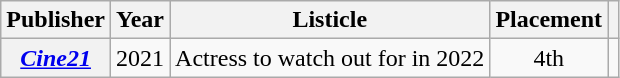<table class="wikitable plainrowheaders sortable" style="text-align:center">
<tr>
<th scope="col">Publisher</th>
<th scope="col">Year</th>
<th scope="col">Listicle</th>
<th scope="col">Placement</th>
<th scope="col" class="unsortable"></th>
</tr>
<tr>
<th scope="row"><em><a href='#'>Cine21</a></em></th>
<td>2021</td>
<td style="text-align:left">Actress to watch out for in 2022</td>
<td>4th</td>
<td></td>
</tr>
</table>
